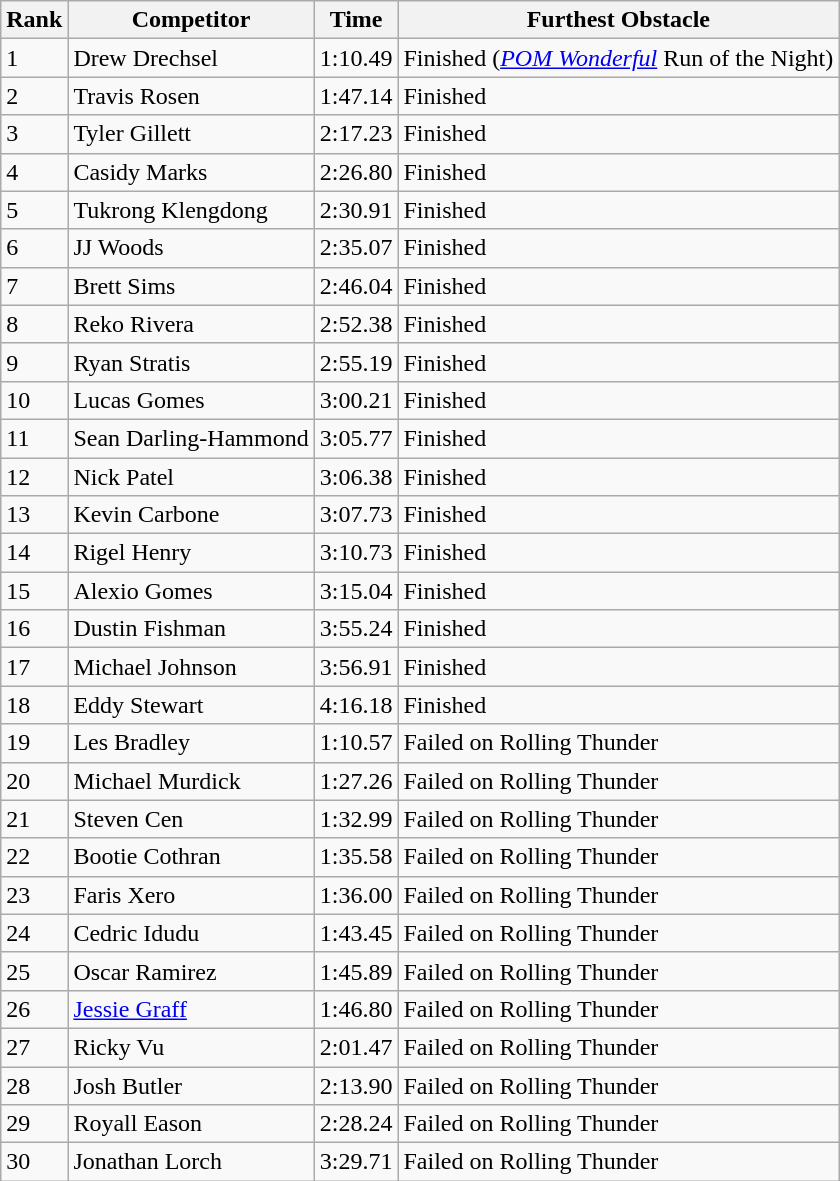<table class="wikitable sortable mw-collapsible">
<tr>
<th>Rank</th>
<th>Competitor</th>
<th>Time</th>
<th>Furthest Obstacle</th>
</tr>
<tr>
<td>1</td>
<td>Drew Drechsel</td>
<td>1:10.49</td>
<td>Finished (<em><a href='#'>POM Wonderful</a></em> Run of the Night)</td>
</tr>
<tr>
<td>2</td>
<td>Travis Rosen</td>
<td>1:47.14</td>
<td>Finished</td>
</tr>
<tr>
<td>3</td>
<td>Tyler Gillett</td>
<td>2:17.23</td>
<td>Finished</td>
</tr>
<tr>
<td>4</td>
<td>Casidy Marks</td>
<td>2:26.80</td>
<td>Finished</td>
</tr>
<tr>
<td>5</td>
<td>Tukrong Klengdong</td>
<td>2:30.91</td>
<td>Finished</td>
</tr>
<tr>
<td>6</td>
<td>JJ Woods</td>
<td>2:35.07</td>
<td>Finished</td>
</tr>
<tr>
<td>7</td>
<td>Brett Sims</td>
<td>2:46.04</td>
<td>Finished</td>
</tr>
<tr>
<td>8</td>
<td>Reko Rivera</td>
<td>2:52.38</td>
<td>Finished</td>
</tr>
<tr>
<td>9</td>
<td>Ryan Stratis</td>
<td>2:55.19</td>
<td>Finished</td>
</tr>
<tr>
<td>10</td>
<td>Lucas Gomes</td>
<td>3:00.21</td>
<td>Finished</td>
</tr>
<tr>
<td>11</td>
<td>Sean Darling-Hammond</td>
<td>3:05.77</td>
<td>Finished</td>
</tr>
<tr>
<td>12</td>
<td>Nick Patel</td>
<td>3:06.38</td>
<td>Finished</td>
</tr>
<tr>
<td>13</td>
<td>Kevin Carbone</td>
<td>3:07.73</td>
<td>Finished</td>
</tr>
<tr>
<td>14</td>
<td>Rigel Henry</td>
<td>3:10.73</td>
<td>Finished</td>
</tr>
<tr>
<td>15</td>
<td>Alexio Gomes</td>
<td>3:15.04</td>
<td>Finished</td>
</tr>
<tr>
<td>16</td>
<td>Dustin Fishman</td>
<td>3:55.24</td>
<td>Finished</td>
</tr>
<tr>
<td>17</td>
<td>Michael Johnson</td>
<td>3:56.91</td>
<td>Finished</td>
</tr>
<tr>
<td>18</td>
<td>Eddy Stewart</td>
<td>4:16.18</td>
<td>Finished</td>
</tr>
<tr>
<td>19</td>
<td>Les Bradley</td>
<td>1:10.57</td>
<td>Failed on Rolling Thunder</td>
</tr>
<tr>
<td>20</td>
<td>Michael Murdick</td>
<td>1:27.26</td>
<td>Failed on Rolling Thunder</td>
</tr>
<tr>
<td>21</td>
<td>Steven Cen</td>
<td>1:32.99</td>
<td>Failed on Rolling Thunder</td>
</tr>
<tr>
<td>22</td>
<td>Bootie Cothran</td>
<td>1:35.58</td>
<td>Failed on Rolling Thunder</td>
</tr>
<tr>
<td>23</td>
<td>Faris Xero</td>
<td>1:36.00</td>
<td>Failed on Rolling Thunder</td>
</tr>
<tr>
<td>24</td>
<td>Cedric Idudu</td>
<td>1:43.45</td>
<td>Failed on Rolling Thunder</td>
</tr>
<tr>
<td>25</td>
<td>Oscar Ramirez</td>
<td>1:45.89</td>
<td>Failed on Rolling Thunder</td>
</tr>
<tr>
<td>26</td>
<td><a href='#'>Jessie Graff</a></td>
<td>1:46.80</td>
<td>Failed on Rolling Thunder</td>
</tr>
<tr>
<td>27</td>
<td>Ricky Vu</td>
<td>2:01.47</td>
<td>Failed on Rolling Thunder</td>
</tr>
<tr>
<td>28</td>
<td>Josh Butler</td>
<td>2:13.90</td>
<td>Failed on Rolling Thunder</td>
</tr>
<tr>
<td>29</td>
<td>Royall Eason</td>
<td>2:28.24</td>
<td>Failed on Rolling Thunder</td>
</tr>
<tr>
<td>30</td>
<td>Jonathan Lorch</td>
<td>3:29.71</td>
<td>Failed on Rolling Thunder</td>
</tr>
</table>
